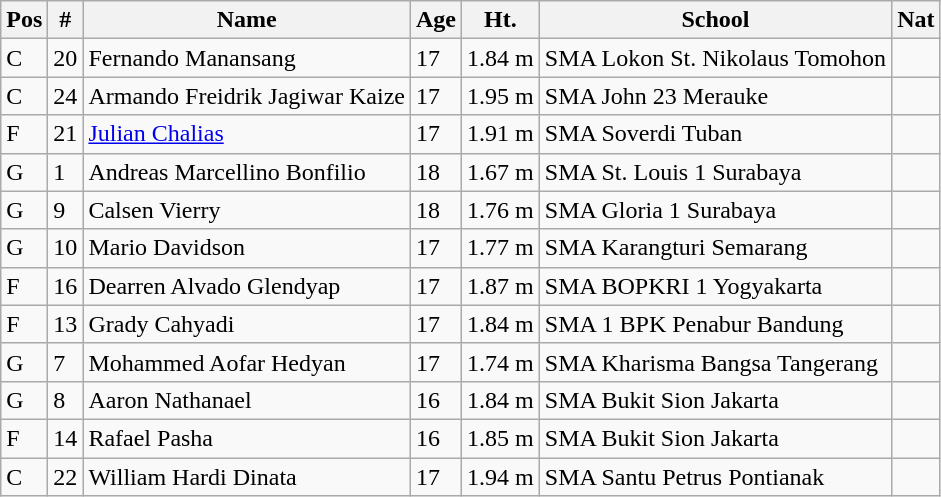<table class="wikitable">
<tr>
<th>Pos</th>
<th>#</th>
<th>Name</th>
<th>Age</th>
<th>Ht.</th>
<th>School</th>
<th>Nat</th>
</tr>
<tr>
<td>C</td>
<td>20</td>
<td>Fernando Manansang</td>
<td>17</td>
<td>1.84 m</td>
<td>SMA Lokon St. Nikolaus Tomohon</td>
<td></td>
</tr>
<tr>
<td>C</td>
<td>24</td>
<td>Armando Freidrik Jagiwar Kaize</td>
<td>17</td>
<td>1.95 m</td>
<td>SMA John 23 Merauke</td>
<td></td>
</tr>
<tr>
<td>F</td>
<td>21</td>
<td><a href='#'>Julian Chalias</a></td>
<td>17</td>
<td>1.91 m</td>
<td>SMA Soverdi Tuban</td>
<td></td>
</tr>
<tr>
<td>G</td>
<td>1</td>
<td>Andreas Marcellino Bonfilio</td>
<td>18</td>
<td>1.67 m</td>
<td>SMA St. Louis 1 Surabaya</td>
<td></td>
</tr>
<tr>
<td>G</td>
<td>9</td>
<td>Calsen Vierry</td>
<td>18</td>
<td>1.76 m</td>
<td>SMA Gloria 1 Surabaya</td>
<td></td>
</tr>
<tr>
<td>G</td>
<td>10</td>
<td>Mario Davidson</td>
<td>17</td>
<td>1.77 m</td>
<td>SMA Karangturi Semarang</td>
<td></td>
</tr>
<tr>
<td>F</td>
<td>16</td>
<td>Dearren Alvado Glendyap</td>
<td>17</td>
<td>1.87 m</td>
<td>SMA BOPKRI 1 Yogyakarta</td>
<td></td>
</tr>
<tr>
<td>F</td>
<td>13</td>
<td>Grady Cahyadi</td>
<td>17</td>
<td>1.84 m</td>
<td>SMA 1 BPK Penabur Bandung</td>
<td></td>
</tr>
<tr>
<td>G</td>
<td>7</td>
<td>Mohammed Aofar Hedyan</td>
<td>17</td>
<td>1.74 m</td>
<td>SMA Kharisma Bangsa Tangerang</td>
<td></td>
</tr>
<tr>
<td>G</td>
<td>8</td>
<td>Aaron Nathanael</td>
<td>16</td>
<td>1.84 m</td>
<td>SMA Bukit Sion Jakarta</td>
<td></td>
</tr>
<tr>
<td>F</td>
<td>14</td>
<td>Rafael Pasha</td>
<td>16</td>
<td>1.85 m</td>
<td>SMA Bukit Sion Jakarta</td>
<td></td>
</tr>
<tr>
<td>C</td>
<td>22</td>
<td>William Hardi Dinata</td>
<td>17</td>
<td>1.94 m</td>
<td>SMA Santu Petrus Pontianak</td>
<td></td>
</tr>
</table>
